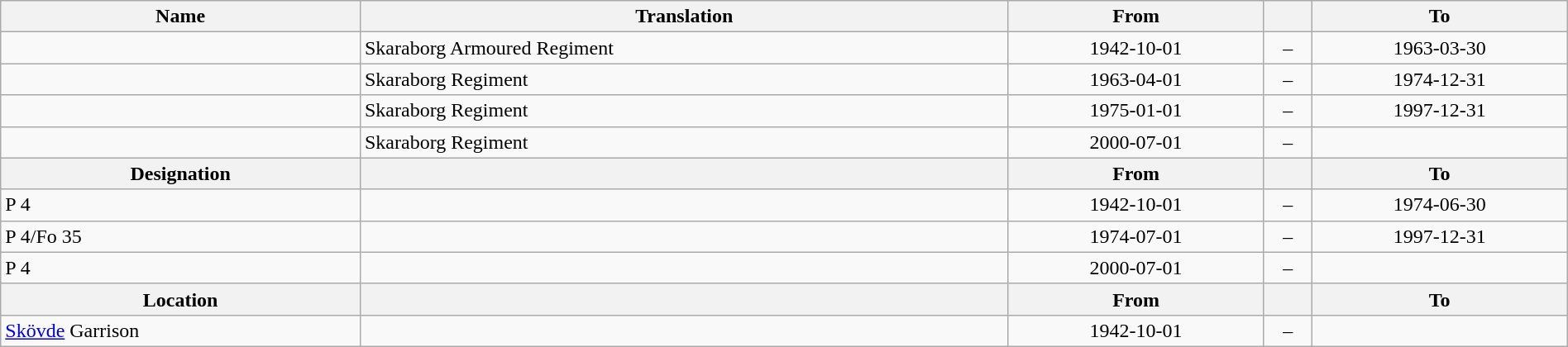<table class="wikitable"  style="width:100%;">
<tr>
<th>Name</th>
<th>Translation</th>
<th>From</th>
<th></th>
<th>To</th>
</tr>
<tr>
<td></td>
<td>Skaraborg Armoured Regiment</td>
<td style="text-align:center;">1942-10-01</td>
<td style="text-align:center;">–</td>
<td style="text-align:center;">1963-03-30</td>
</tr>
<tr>
<td></td>
<td>Skaraborg Regiment</td>
<td style="text-align:center;">1963-04-01</td>
<td style="text-align:center;">–</td>
<td style="text-align:center;">1974-12-31</td>
</tr>
<tr>
<td></td>
<td>Skaraborg Regiment</td>
<td style="text-align:center;">1975-01-01</td>
<td style="text-align:center;">–</td>
<td style="text-align:center;">1997-12-31</td>
</tr>
<tr>
<td></td>
<td>Skaraborg Regiment</td>
<td style="text-align:center;">2000-07-01</td>
<td style="text-align:center;">–</td>
<td></td>
</tr>
<tr>
<th>Designation</th>
<th></th>
<th>From</th>
<th></th>
<th>To</th>
</tr>
<tr>
<td>P 4</td>
<td></td>
<td style="text-align:center;">1942-10-01</td>
<td style="text-align:center;">–</td>
<td style="text-align:center;">1974-06-30</td>
</tr>
<tr>
<td>P 4/Fo 35</td>
<td></td>
<td style="text-align:center;">1974-07-01</td>
<td style="text-align:center;">–</td>
<td style="text-align:center;">1997-12-31</td>
</tr>
<tr>
<td>P 4</td>
<td></td>
<td style="text-align:center;">2000-07-01</td>
<td style="text-align:center;">–</td>
<td></td>
</tr>
<tr>
<th>Location</th>
<th></th>
<th>From</th>
<th></th>
<th>To</th>
</tr>
<tr>
<td><a href='#'>Skövde</a> Garrison</td>
<td></td>
<td style="text-align:center;">1942-10-01</td>
<td style="text-align:center;">–</td>
<td></td>
</tr>
</table>
